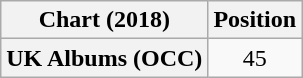<table class="wikitable plainrowheaders" style="text-align:center">
<tr>
<th scope="col">Chart (2018)</th>
<th scope="col">Position</th>
</tr>
<tr>
<th scope="row">UK Albums (OCC)</th>
<td>45</td>
</tr>
</table>
